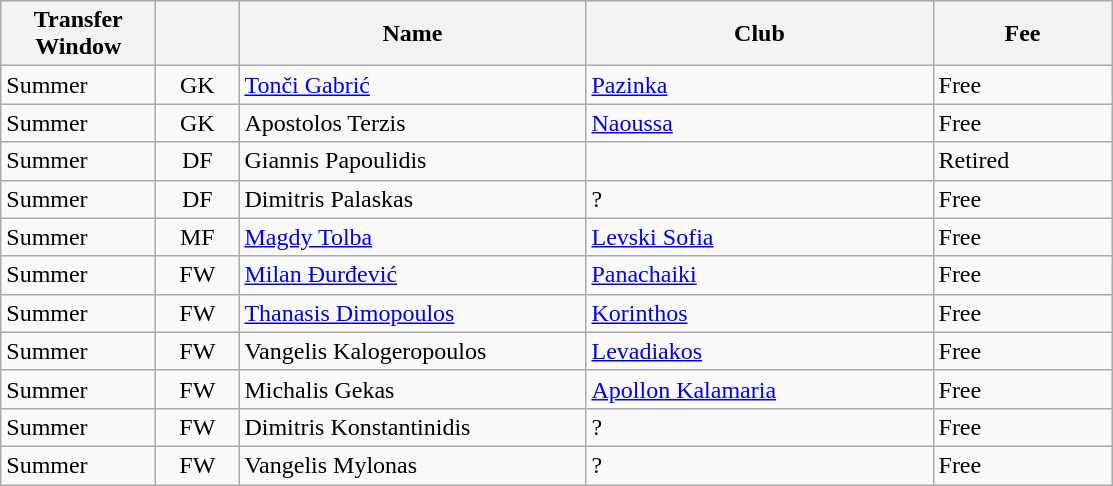<table class="wikitable plainrowheaders">
<tr>
<th scope="col" style="width:6em;">Transfer Window</th>
<th scope="col" style="width:3em;"></th>
<th scope="col" style="width:14em;">Name</th>
<th scope="col" style="width:14em;">Club</th>
<th scope="col" style="width:7em;">Fee</th>
</tr>
<tr>
<td>Summer</td>
<td align="center">GK</td>
<td> <a href='#'>Tonči Gabrić</a></td>
<td> <a href='#'>Pazinka</a></td>
<td>Free</td>
</tr>
<tr>
<td>Summer</td>
<td align="center">GK</td>
<td> Apostolos Terzis</td>
<td> <a href='#'>Naoussa</a></td>
<td>Free</td>
</tr>
<tr>
<td>Summer</td>
<td align="center">DF</td>
<td> Giannis Papoulidis</td>
<td></td>
<td>Retired</td>
</tr>
<tr>
<td>Summer</td>
<td align="center">DF</td>
<td> Dimitris Palaskas</td>
<td>?</td>
<td>Free</td>
</tr>
<tr>
<td>Summer</td>
<td align="center">MF</td>
<td> <a href='#'>Magdy Tolba</a></td>
<td> <a href='#'>Levski Sofia</a></td>
<td>Free</td>
</tr>
<tr>
<td>Summer</td>
<td align="center">FW</td>
<td> <a href='#'>Milan Đurđević</a></td>
<td> <a href='#'>Panachaiki</a></td>
<td>Free</td>
</tr>
<tr>
<td>Summer</td>
<td align="center">FW</td>
<td> <a href='#'>Thanasis Dimopoulos</a></td>
<td> <a href='#'>Korinthos</a></td>
<td>Free</td>
</tr>
<tr>
<td>Summer</td>
<td align="center">FW</td>
<td> Vangelis Kalogeropoulos</td>
<td> <a href='#'>Levadiakos</a></td>
<td>Free</td>
</tr>
<tr>
<td>Summer</td>
<td align="center">FW</td>
<td> Michalis Gekas</td>
<td> <a href='#'>Apollon Kalamaria</a></td>
<td>Free</td>
</tr>
<tr>
<td>Summer</td>
<td align="center">FW</td>
<td> Dimitris Konstantinidis</td>
<td>?</td>
<td>Free</td>
</tr>
<tr>
<td>Summer</td>
<td align="center">FW</td>
<td> Vangelis Mylonas</td>
<td>?</td>
<td>Free</td>
</tr>
</table>
